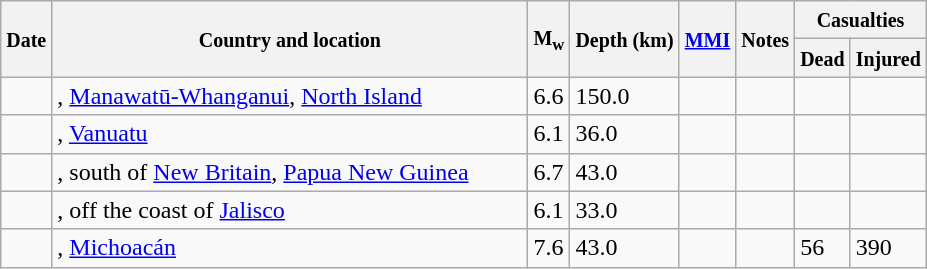<table class="wikitable sortable sort-under" style="border:1px black; margin-left:1em;">
<tr>
<th rowspan="2"><small>Date</small></th>
<th rowspan="2" style="width: 310px"><small>Country and location</small></th>
<th rowspan="2"><small>M<sub>w</sub></small></th>
<th rowspan="2"><small>Depth (km)</small></th>
<th rowspan="2"><small><a href='#'>MMI</a></small></th>
<th rowspan="2" class="unsortable"><small>Notes</small></th>
<th colspan="2"><small>Casualties</small></th>
</tr>
<tr>
<th><small>Dead</small></th>
<th><small>Injured</small></th>
</tr>
<tr>
<td></td>
<td>, <a href='#'>Manawatū-Whanganui</a>, <a href='#'>North Island</a></td>
<td>6.6</td>
<td>150.0</td>
<td></td>
<td></td>
<td></td>
<td></td>
</tr>
<tr>
<td></td>
<td>, <a href='#'>Vanuatu</a></td>
<td>6.1</td>
<td>36.0</td>
<td></td>
<td></td>
<td></td>
<td></td>
</tr>
<tr>
<td></td>
<td>, south of <a href='#'>New Britain</a>, <a href='#'>Papua New Guinea</a></td>
<td>6.7</td>
<td>43.0</td>
<td></td>
<td></td>
<td></td>
<td></td>
</tr>
<tr>
<td></td>
<td>, off the coast of <a href='#'>Jalisco</a></td>
<td>6.1</td>
<td>33.0</td>
<td></td>
<td></td>
<td></td>
<td></td>
</tr>
<tr>
<td></td>
<td>, <a href='#'>Michoacán</a></td>
<td>7.6</td>
<td>43.0</td>
<td></td>
<td></td>
<td>56</td>
<td>390</td>
</tr>
</table>
